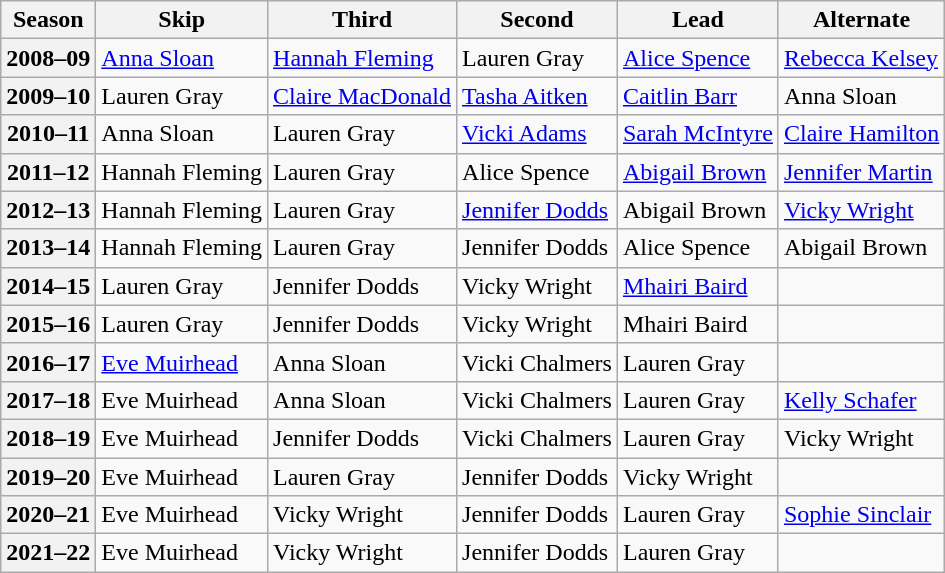<table class="wikitable">
<tr>
<th scope="col">Season</th>
<th scope="col">Skip</th>
<th scope="col">Third</th>
<th scope="col">Second</th>
<th scope="col">Lead</th>
<th scope="col">Alternate</th>
</tr>
<tr>
<th scope="row">2008–09</th>
<td><a href='#'>Anna Sloan</a></td>
<td><a href='#'>Hannah Fleming</a></td>
<td>Lauren Gray</td>
<td><a href='#'>Alice Spence</a></td>
<td><a href='#'>Rebecca Kelsey</a></td>
</tr>
<tr>
<th scope="row">2009–10</th>
<td>Lauren Gray</td>
<td><a href='#'>Claire MacDonald</a></td>
<td><a href='#'>Tasha Aitken</a></td>
<td><a href='#'>Caitlin Barr</a></td>
<td>Anna Sloan</td>
</tr>
<tr>
<th scope="row">2010–11</th>
<td>Anna Sloan</td>
<td>Lauren Gray</td>
<td><a href='#'>Vicki Adams</a></td>
<td><a href='#'>Sarah McIntyre</a></td>
<td><a href='#'>Claire Hamilton</a></td>
</tr>
<tr>
<th scope="row">2011–12</th>
<td>Hannah Fleming</td>
<td>Lauren Gray</td>
<td>Alice Spence</td>
<td><a href='#'>Abigail Brown</a></td>
<td><a href='#'>Jennifer Martin</a></td>
</tr>
<tr>
<th scope="row">2012–13</th>
<td>Hannah Fleming</td>
<td>Lauren Gray</td>
<td><a href='#'>Jennifer Dodds</a></td>
<td>Abigail Brown</td>
<td><a href='#'>Vicky Wright</a></td>
</tr>
<tr>
<th scope="row">2013–14</th>
<td>Hannah Fleming</td>
<td>Lauren Gray</td>
<td>Jennifer Dodds</td>
<td>Alice Spence</td>
<td>Abigail Brown</td>
</tr>
<tr>
<th scope="row">2014–15</th>
<td>Lauren Gray</td>
<td>Jennifer Dodds</td>
<td>Vicky Wright</td>
<td><a href='#'>Mhairi Baird</a></td>
<td></td>
</tr>
<tr>
<th scope="row">2015–16</th>
<td>Lauren Gray</td>
<td>Jennifer Dodds</td>
<td>Vicky Wright</td>
<td>Mhairi Baird</td>
<td></td>
</tr>
<tr>
<th scope="row">2016–17</th>
<td><a href='#'>Eve Muirhead</a></td>
<td>Anna Sloan</td>
<td>Vicki Chalmers</td>
<td>Lauren Gray</td>
<td></td>
</tr>
<tr>
<th scope="row">2017–18</th>
<td>Eve Muirhead</td>
<td>Anna Sloan</td>
<td>Vicki Chalmers</td>
<td>Lauren Gray</td>
<td><a href='#'>Kelly Schafer</a></td>
</tr>
<tr>
<th scope="row">2018–19</th>
<td>Eve Muirhead</td>
<td>Jennifer Dodds</td>
<td>Vicki Chalmers</td>
<td>Lauren Gray</td>
<td>Vicky Wright</td>
</tr>
<tr>
<th scope="row">2019–20</th>
<td>Eve Muirhead</td>
<td>Lauren Gray</td>
<td>Jennifer Dodds</td>
<td>Vicky Wright</td>
<td></td>
</tr>
<tr>
<th scope="row">2020–21</th>
<td>Eve Muirhead</td>
<td>Vicky Wright</td>
<td>Jennifer Dodds</td>
<td>Lauren Gray</td>
<td><a href='#'>Sophie Sinclair</a></td>
</tr>
<tr>
<th scope="row">2021–22</th>
<td>Eve Muirhead</td>
<td>Vicky Wright</td>
<td>Jennifer Dodds</td>
<td>Lauren Gray</td>
<td></td>
</tr>
</table>
